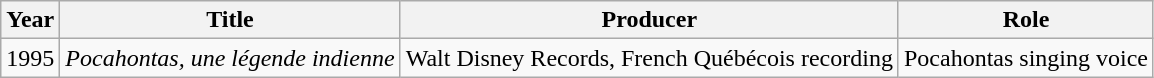<table class="wikitable">
<tr>
<th>Year</th>
<th>Title</th>
<th>Producer</th>
<th>Role</th>
</tr>
<tr>
<td>1995</td>
<td><em>Pocahontas, une légende indienne</em></td>
<td>Walt Disney Records, French Québécois recording</td>
<td>Pocahontas singing voice</td>
</tr>
</table>
